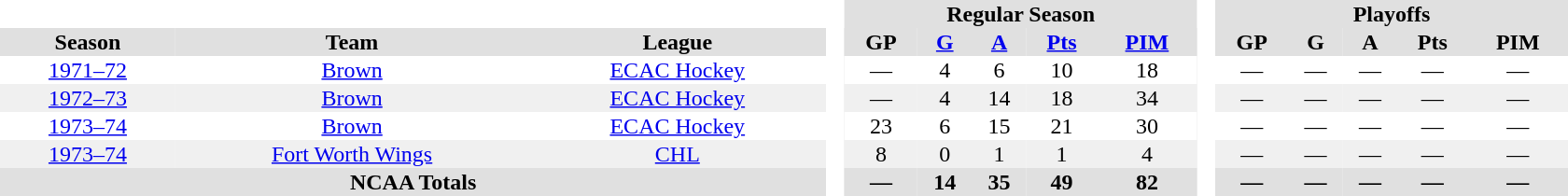<table border="0" cellpadding="1" cellspacing="0" style="text-align:center; width:70em">
<tr bgcolor="#e0e0e0">
<th colspan="3"  bgcolor="#ffffff"> </th>
<th rowspan="99" bgcolor="#ffffff"> </th>
<th colspan="5">Regular Season</th>
<th rowspan="99" bgcolor="#ffffff"> </th>
<th colspan="5">Playoffs</th>
</tr>
<tr bgcolor="#e0e0e0">
<th>Season</th>
<th>Team</th>
<th>League</th>
<th>GP</th>
<th><a href='#'>G</a></th>
<th><a href='#'>A</a></th>
<th><a href='#'>Pts</a></th>
<th><a href='#'>PIM</a></th>
<th>GP</th>
<th>G</th>
<th>A</th>
<th>Pts</th>
<th>PIM</th>
</tr>
<tr>
<td><a href='#'>1971–72</a></td>
<td><a href='#'>Brown</a></td>
<td><a href='#'>ECAC Hockey</a></td>
<td>—</td>
<td>4</td>
<td>6</td>
<td>10</td>
<td>18</td>
<td>—</td>
<td>—</td>
<td>—</td>
<td>—</td>
<td>—</td>
</tr>
<tr bgcolor=f0f0f0>
<td><a href='#'>1972–73</a></td>
<td><a href='#'>Brown</a></td>
<td><a href='#'>ECAC Hockey</a></td>
<td>—</td>
<td>4</td>
<td>14</td>
<td>18</td>
<td>34</td>
<td>—</td>
<td>—</td>
<td>—</td>
<td>—</td>
<td>—</td>
</tr>
<tr>
<td><a href='#'>1973–74</a></td>
<td><a href='#'>Brown</a></td>
<td><a href='#'>ECAC Hockey</a></td>
<td>23</td>
<td>6</td>
<td>15</td>
<td>21</td>
<td>30</td>
<td>—</td>
<td>—</td>
<td>—</td>
<td>—</td>
<td>—</td>
</tr>
<tr bgcolor=f0f0f0>
<td><a href='#'>1973–74</a></td>
<td><a href='#'>Fort Worth Wings</a></td>
<td><a href='#'>CHL</a></td>
<td>8</td>
<td>0</td>
<td>1</td>
<td>1</td>
<td>4</td>
<td>—</td>
<td>—</td>
<td>—</td>
<td>—</td>
<td>—</td>
</tr>
<tr bgcolor="#e0e0e0">
<th colspan="3">NCAA Totals</th>
<th>—</th>
<th>14</th>
<th>35</th>
<th>49</th>
<th>82</th>
<th>—</th>
<th>—</th>
<th>—</th>
<th>—</th>
<th>—</th>
</tr>
</table>
